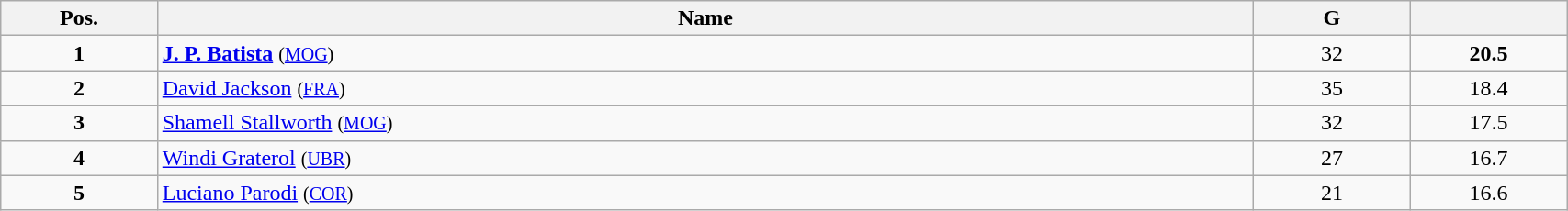<table class="wikitable" style="width:90%;">
<tr>
<th style="width:10%;">Pos.</th>
<th style="width:70%;">Name</th>
<th style="width:10%;">G</th>
<th style="width:10%;"></th>
</tr>
<tr align=center>
<td><strong>1</strong></td>
<td align=left> <strong><a href='#'>J. P. Batista</a></strong> <small>(<a href='#'>MOG</a>)</small></td>
<td>32</td>
<td><strong>20.5</strong></td>
</tr>
<tr align=center>
<td><strong>2</strong></td>
<td align=left> <a href='#'>David Jackson</a> <small>(<a href='#'>FRA</a>)</small></td>
<td>35</td>
<td>18.4</td>
</tr>
<tr align=center>
<td><strong>3</strong></td>
<td align=left> <a href='#'>Shamell Stallworth</a> <small>(<a href='#'>MOG</a>)</small></td>
<td>32</td>
<td>17.5</td>
</tr>
<tr align=center>
<td><strong>4</strong></td>
<td align=left> <a href='#'>Windi Graterol</a> <small>(<a href='#'>UBR</a>)</small></td>
<td>27</td>
<td>16.7</td>
</tr>
<tr align=center>
<td><strong>5</strong></td>
<td align=left> <a href='#'>Luciano Parodi</a> <small>(<a href='#'>COR</a>)</small></td>
<td>21</td>
<td>16.6</td>
</tr>
</table>
